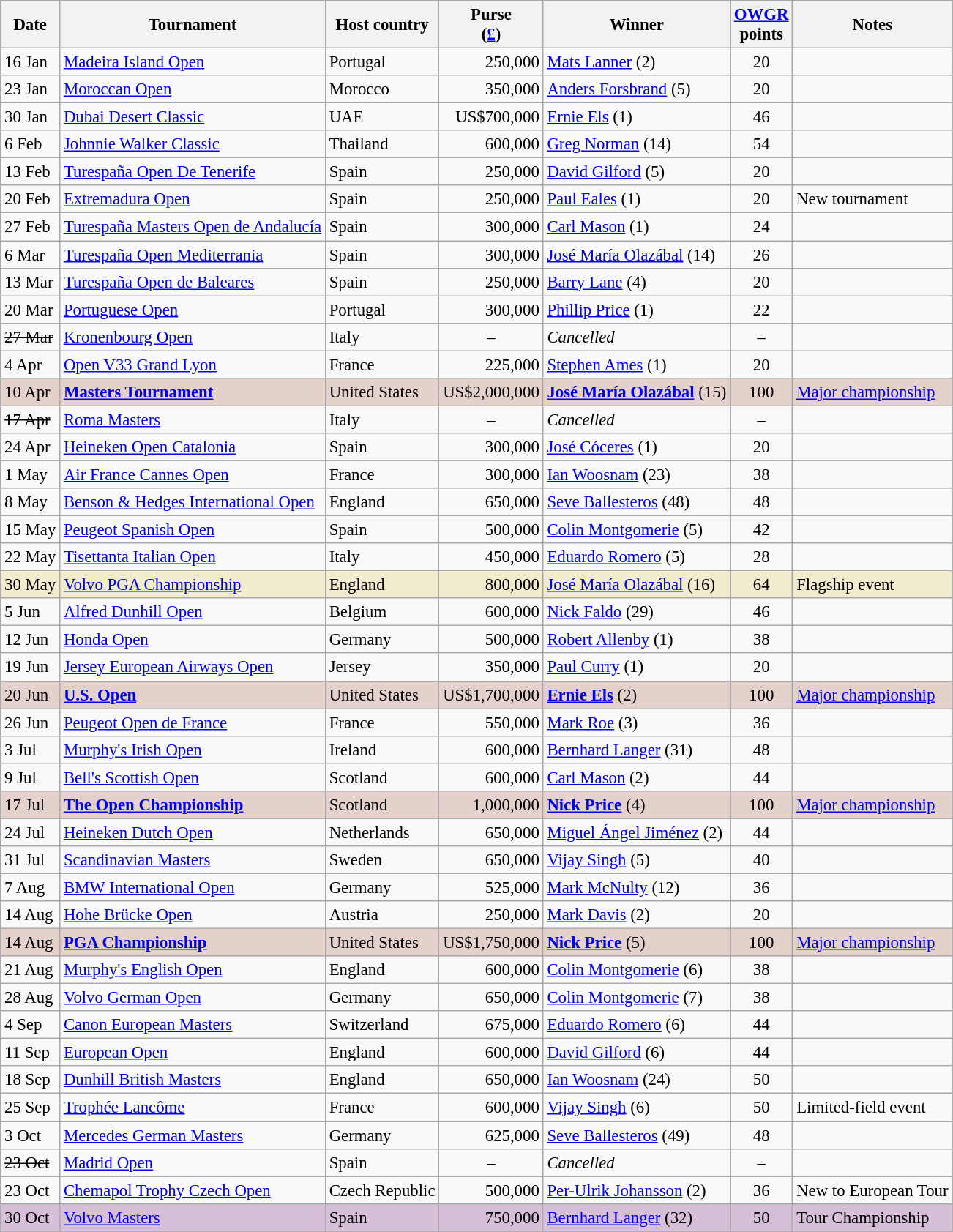<table class="wikitable" style="font-size:95%">
<tr>
<th>Date</th>
<th>Tournament</th>
<th>Host country</th>
<th>Purse<br>(<a href='#'>£</a>)</th>
<th>Winner</th>
<th><a href='#'>OWGR</a><br>points</th>
<th>Notes</th>
</tr>
<tr>
<td>16 Jan</td>
<td><a href='#'>Madeira Island Open</a></td>
<td>Portugal</td>
<td align=right>250,000</td>
<td> <a href='#'>Mats Lanner</a> (2)</td>
<td align=center>20</td>
<td></td>
</tr>
<tr>
<td>23 Jan</td>
<td><a href='#'>Moroccan Open</a></td>
<td>Morocco</td>
<td align=right>350,000</td>
<td> <a href='#'>Anders Forsbrand</a> (5)</td>
<td align=center>20</td>
<td></td>
</tr>
<tr>
<td>30 Jan</td>
<td><a href='#'>Dubai Desert Classic</a></td>
<td>UAE</td>
<td align=right>US$700,000</td>
<td> <a href='#'>Ernie Els</a> (1)</td>
<td align=center>46</td>
<td></td>
</tr>
<tr>
<td>6 Feb</td>
<td><a href='#'>Johnnie Walker Classic</a></td>
<td>Thailand</td>
<td align=right>600,000</td>
<td> <a href='#'>Greg Norman</a> (14)</td>
<td align=center>54</td>
<td></td>
</tr>
<tr>
<td>13 Feb</td>
<td><a href='#'>Turespaña Open De Tenerife</a></td>
<td>Spain</td>
<td align=right>250,000</td>
<td> <a href='#'>David Gilford</a> (5)</td>
<td align=center>20</td>
<td></td>
</tr>
<tr>
<td>20 Feb</td>
<td><a href='#'>Extremadura Open</a></td>
<td>Spain</td>
<td align=right>250,000</td>
<td> <a href='#'>Paul Eales</a> (1)</td>
<td align=center>20</td>
<td>New tournament</td>
</tr>
<tr>
<td>27 Feb</td>
<td><a href='#'>Turespaña Masters Open de Andalucía</a></td>
<td>Spain</td>
<td align=right>300,000</td>
<td> <a href='#'>Carl Mason</a> (1)</td>
<td align=center>24</td>
<td></td>
</tr>
<tr>
<td>6 Mar</td>
<td><a href='#'>Turespaña Open Mediterrania</a></td>
<td>Spain</td>
<td align=right>300,000</td>
<td> <a href='#'>José María Olazábal</a> (14)</td>
<td align=center>26</td>
<td></td>
</tr>
<tr>
<td>13 Mar</td>
<td><a href='#'>Turespaña Open de Baleares</a></td>
<td>Spain</td>
<td align=right>250,000</td>
<td> <a href='#'>Barry Lane</a> (4)</td>
<td align=center>20</td>
<td></td>
</tr>
<tr>
<td>20 Mar</td>
<td><a href='#'>Portuguese Open</a></td>
<td>Portugal</td>
<td align=right>300,000</td>
<td> <a href='#'>Phillip Price</a> (1)</td>
<td align=center>22</td>
<td></td>
</tr>
<tr>
<td><s>27 Mar</s></td>
<td><a href='#'>Kronenbourg Open</a></td>
<td>Italy</td>
<td align=center>–</td>
<td><em>Cancelled</em></td>
<td align=center>–</td>
<td></td>
</tr>
<tr>
<td>4 Apr</td>
<td><a href='#'>Open V33 Grand Lyon</a></td>
<td>France</td>
<td align=right>225,000</td>
<td> <a href='#'>Stephen Ames</a> (1)</td>
<td align=center>20</td>
<td></td>
</tr>
<tr style="background:#e5d1cb;">
<td>10 Apr</td>
<td><strong><a href='#'>Masters Tournament</a></strong></td>
<td>United States</td>
<td align=right>US$2,000,000</td>
<td> <strong><a href='#'>José María Olazábal</a></strong> (15)</td>
<td align=center>100</td>
<td><a href='#'>Major championship</a></td>
</tr>
<tr>
<td><s>17 Apr</s></td>
<td><a href='#'>Roma Masters</a></td>
<td>Italy</td>
<td align=center>–</td>
<td><em>Cancelled</em></td>
<td align=center>–</td>
<td></td>
</tr>
<tr>
<td>24 Apr</td>
<td><a href='#'>Heineken Open Catalonia</a></td>
<td>Spain</td>
<td align=right>300,000</td>
<td> <a href='#'>José Cóceres</a> (1)</td>
<td align=center>20</td>
<td></td>
</tr>
<tr>
<td>1 May</td>
<td><a href='#'>Air France Cannes Open</a></td>
<td>France</td>
<td align=right>300,000</td>
<td> <a href='#'>Ian Woosnam</a> (23)</td>
<td align=center>38</td>
<td></td>
</tr>
<tr>
<td>8 May</td>
<td><a href='#'>Benson & Hedges International Open</a></td>
<td>England</td>
<td align=right>650,000</td>
<td> <a href='#'>Seve Ballesteros</a> (48)</td>
<td align=center>48</td>
<td></td>
</tr>
<tr>
<td>15 May</td>
<td><a href='#'>Peugeot Spanish Open</a></td>
<td>Spain</td>
<td align=right>500,000</td>
<td> <a href='#'>Colin Montgomerie</a> (5)</td>
<td align=center>42</td>
<td></td>
</tr>
<tr>
<td>22 May</td>
<td><a href='#'>Tisettanta Italian Open</a></td>
<td>Italy</td>
<td align=right>450,000</td>
<td> <a href='#'>Eduardo Romero</a> (5)</td>
<td align=center>28</td>
<td></td>
</tr>
<tr style="background:#f2ecce;">
<td>30 May</td>
<td><a href='#'>Volvo PGA Championship</a></td>
<td>England</td>
<td align=right>800,000</td>
<td> <a href='#'>José María Olazábal</a> (16)</td>
<td align=center>64</td>
<td>Flagship event</td>
</tr>
<tr>
<td>5 Jun</td>
<td><a href='#'>Alfred Dunhill Open</a></td>
<td>Belgium</td>
<td align=right>600,000</td>
<td> <a href='#'>Nick Faldo</a> (29)</td>
<td align=center>46</td>
<td></td>
</tr>
<tr>
<td>12 Jun</td>
<td><a href='#'>Honda Open</a></td>
<td>Germany</td>
<td align=right>500,000</td>
<td> <a href='#'>Robert Allenby</a> (1)</td>
<td align=center>38</td>
<td></td>
</tr>
<tr>
<td>19 Jun</td>
<td><a href='#'>Jersey European Airways Open</a></td>
<td>Jersey</td>
<td align=right>350,000</td>
<td> <a href='#'>Paul Curry</a> (1)</td>
<td align=center>20</td>
<td></td>
</tr>
<tr style="background:#e5d1cb;">
<td>20 Jun</td>
<td><strong><a href='#'>U.S. Open</a></strong></td>
<td>United States</td>
<td align=right>US$1,700,000</td>
<td> <strong><a href='#'>Ernie Els</a></strong> (2)</td>
<td align=center>100</td>
<td><a href='#'>Major championship</a></td>
</tr>
<tr>
<td>26 Jun</td>
<td><a href='#'>Peugeot Open de France</a></td>
<td>France</td>
<td align=right>550,000</td>
<td> <a href='#'>Mark Roe</a> (3)</td>
<td align=center>36</td>
<td></td>
</tr>
<tr>
<td>3 Jul</td>
<td><a href='#'>Murphy's Irish Open</a></td>
<td>Ireland</td>
<td align=right>600,000</td>
<td> <a href='#'>Bernhard Langer</a> (31)</td>
<td align=center>48</td>
<td></td>
</tr>
<tr>
<td>9 Jul</td>
<td><a href='#'>Bell's Scottish Open</a></td>
<td>Scotland</td>
<td align=right>600,000</td>
<td> <a href='#'>Carl Mason</a> (2)</td>
<td align=center>44</td>
<td></td>
</tr>
<tr style="background:#e5d1cb;">
<td>17 Jul</td>
<td><strong><a href='#'>The Open Championship</a></strong></td>
<td>Scotland</td>
<td align=right>1,000,000</td>
<td> <strong><a href='#'>Nick Price</a></strong> (4)</td>
<td align=center>100</td>
<td><a href='#'>Major championship</a></td>
</tr>
<tr>
<td>24 Jul</td>
<td><a href='#'>Heineken Dutch Open</a></td>
<td>Netherlands</td>
<td align=right>650,000</td>
<td> <a href='#'>Miguel Ángel Jiménez</a> (2)</td>
<td align=center>44</td>
<td></td>
</tr>
<tr>
<td>31 Jul</td>
<td><a href='#'>Scandinavian Masters</a></td>
<td>Sweden</td>
<td align=right>650,000</td>
<td> <a href='#'>Vijay Singh</a> (5)</td>
<td align=center>40</td>
<td></td>
</tr>
<tr>
<td>7 Aug</td>
<td><a href='#'>BMW International Open</a></td>
<td>Germany</td>
<td align=right>525,000</td>
<td> <a href='#'>Mark McNulty</a> (12)</td>
<td align=center>36</td>
<td></td>
</tr>
<tr>
<td>14 Aug</td>
<td><a href='#'>Hohe Brücke Open</a></td>
<td>Austria</td>
<td align=right>250,000</td>
<td> <a href='#'>Mark Davis</a> (2)</td>
<td align=center>20</td>
<td></td>
</tr>
<tr style="background:#e5d1cb;">
<td>14 Aug</td>
<td><strong><a href='#'>PGA Championship</a></strong></td>
<td>United States</td>
<td align=right>US$1,750,000</td>
<td> <strong><a href='#'>Nick Price</a></strong> (5)</td>
<td align=center>100</td>
<td><a href='#'>Major championship</a></td>
</tr>
<tr>
<td>21 Aug</td>
<td><a href='#'>Murphy's English Open</a></td>
<td>England</td>
<td align=right>600,000</td>
<td> <a href='#'>Colin Montgomerie</a> (6)</td>
<td align=center>38</td>
<td></td>
</tr>
<tr>
<td>28 Aug</td>
<td><a href='#'>Volvo German Open</a></td>
<td>Germany</td>
<td align=right>650,000</td>
<td> <a href='#'>Colin Montgomerie</a> (7)</td>
<td align=center>38</td>
<td></td>
</tr>
<tr>
<td>4 Sep</td>
<td><a href='#'>Canon European Masters</a></td>
<td>Switzerland</td>
<td align=right>675,000</td>
<td> <a href='#'>Eduardo Romero</a> (6)</td>
<td align=center>44</td>
<td></td>
</tr>
<tr>
<td>11 Sep</td>
<td><a href='#'>European Open</a></td>
<td>England</td>
<td align=right>600,000</td>
<td> <a href='#'>David Gilford</a> (6)</td>
<td align=center>44</td>
<td></td>
</tr>
<tr>
<td>18 Sep</td>
<td><a href='#'>Dunhill British Masters</a></td>
<td>England</td>
<td align=right>650,000</td>
<td> <a href='#'>Ian Woosnam</a> (24)</td>
<td align=center>50</td>
<td></td>
</tr>
<tr>
<td>25 Sep</td>
<td><a href='#'>Trophée Lancôme</a></td>
<td>France</td>
<td align=right>600,000</td>
<td> <a href='#'>Vijay Singh</a> (6)</td>
<td align=center>50</td>
<td>Limited-field event</td>
</tr>
<tr>
<td>3 Oct</td>
<td><a href='#'>Mercedes German Masters</a></td>
<td>Germany</td>
<td align=right>625,000</td>
<td> <a href='#'>Seve Ballesteros</a> (49)</td>
<td align=center>48</td>
<td></td>
</tr>
<tr>
<td><s>23 Oct</s></td>
<td><a href='#'>Madrid Open</a></td>
<td>Spain</td>
<td align=center>–</td>
<td><em>Cancelled</em></td>
<td align=center>–</td>
<td></td>
</tr>
<tr>
<td>23 Oct</td>
<td><a href='#'>Chemapol Trophy Czech Open</a></td>
<td>Czech Republic</td>
<td align=right>500,000</td>
<td> <a href='#'>Per-Ulrik Johansson</a> (2)</td>
<td align=center>36</td>
<td>New to European Tour</td>
</tr>
<tr style="background:thistle;">
<td>30 Oct</td>
<td><a href='#'>Volvo Masters</a></td>
<td>Spain</td>
<td align=right>750,000</td>
<td> <a href='#'>Bernhard Langer</a> (32)</td>
<td align=center>50</td>
<td>Tour Championship</td>
</tr>
</table>
